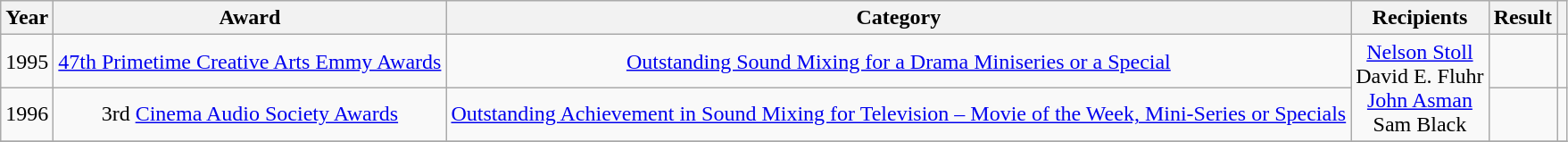<table class="wikitable plainrowheaders" style="text-align:center;">
<tr>
<th>Year</th>
<th>Award</th>
<th>Category</th>
<th>Recipients</th>
<th>Result</th>
<th class="unsortable"></th>
</tr>
<tr>
<td>1995</td>
<td><a href='#'>47th Primetime Creative Arts Emmy Awards</a></td>
<td><a href='#'>Outstanding Sound Mixing for a Drama Miniseries or a Special</a></td>
<td rowspan="2"><a href='#'>Nelson Stoll</a> <br> David E. Fluhr <br> <a href='#'>John Asman</a> <br> Sam Black</td>
<td></td>
<td></td>
</tr>
<tr>
<td>1996</td>
<td>3rd <a href='#'>Cinema Audio Society Awards</a></td>
<td><a href='#'>Outstanding Achievement in Sound Mixing for Television – Movie of the Week, Mini-Series or Specials</a></td>
<td></td>
<td></td>
</tr>
<tr>
</tr>
</table>
